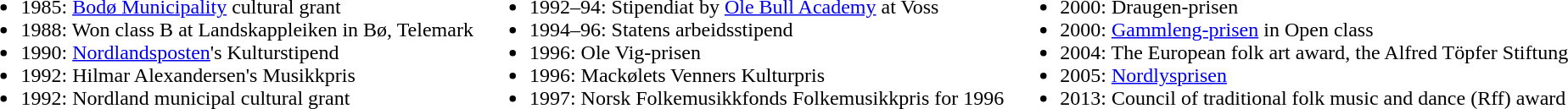<table>
<tr ---->
<td valign="top"><br><ul><li>1985:     <a href='#'>Bodø Municipality</a> cultural grant</li><li>1988:     Won class B at Landskappleiken in Bø, Telemark</li><li>1990:     <a href='#'>Nordlandsposten</a>'s Kulturstipend</li><li>1992:     Hilmar Alexandersen's Musikkpris</li><li>1992:     Nordland municipal cultural grant</li></ul></td>
<td><br><ul><li>1992–94:  Stipendiat by <a href='#'>Ole Bull Academy</a> at Voss</li><li>1994–96:  Statens arbeidsstipend</li><li>1996:     Ole Vig-prisen</li><li>1996:     Mackølets Venners Kulturpris</li><li>1997:     Norsk Folkemusikkfonds Folkemusikkpris for 1996</li></ul></td>
<td><br><ul><li>2000:     Draugen-prisen</li><li>2000:     <a href='#'>Gammleng-prisen</a> in Open class</li><li>2004:     The European folk art award, the Alfred Töpfer Stiftung</li><li>2005:     <a href='#'>Nordlysprisen</a></li><li>2013:     Council of traditional folk music and dance (Rff) award</li></ul></td>
</tr>
</table>
